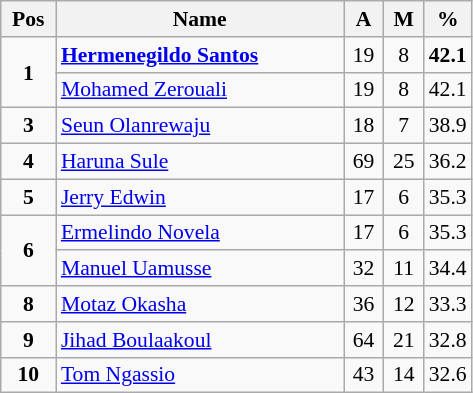<table class="wikitable" style="text-align:center; font-size:90%;">
<tr>
<th width=30px>Pos</th>
<th width=185px>Name</th>
<th width=20px>A</th>
<th width=20px>M</th>
<th width=25px>%</th>
</tr>
<tr>
<td rowspan=2><strong>1</strong></td>
<td align=left> <strong><a href='#'>Hermenegildo Santos</a></strong></td>
<td>19</td>
<td>8</td>
<td><strong>42.1</strong></td>
</tr>
<tr>
<td align=left> <a href='#'>Mohamed Zerouali</a></td>
<td>19</td>
<td>8</td>
<td>42.1</td>
</tr>
<tr>
<td><strong>3</strong></td>
<td align=left> <a href='#'>Seun Olanrewaju</a></td>
<td>18</td>
<td>7</td>
<td>38.9</td>
</tr>
<tr>
<td><strong>4</strong></td>
<td align=left> <a href='#'>Haruna Sule</a></td>
<td>69</td>
<td>25</td>
<td>36.2</td>
</tr>
<tr>
<td><strong>5</strong></td>
<td align=left> <a href='#'>Jerry Edwin</a></td>
<td>17</td>
<td>6</td>
<td>35.3</td>
</tr>
<tr>
<td rowspan=2><strong>6</strong></td>
<td align=left> <a href='#'>Ermelindo Novela</a></td>
<td>17</td>
<td>6</td>
<td>35.3</td>
</tr>
<tr>
<td align=left> <a href='#'>Manuel Uamusse</a></td>
<td>32</td>
<td>11</td>
<td>34.4</td>
</tr>
<tr>
<td><strong>8</strong></td>
<td align=left> <a href='#'>Motaz Okasha</a></td>
<td>36</td>
<td>12</td>
<td>33.3</td>
</tr>
<tr>
<td><strong>9</strong></td>
<td align=left> <a href='#'>Jihad Boulaakoul</a></td>
<td>64</td>
<td>21</td>
<td>32.8</td>
</tr>
<tr>
<td><strong>10</strong></td>
<td align=left> <a href='#'>Tom Ngassio</a></td>
<td>43</td>
<td>14</td>
<td>32.6</td>
</tr>
</table>
